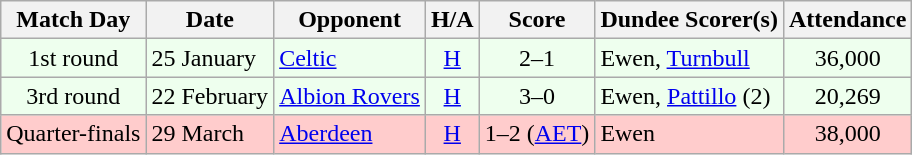<table class="wikitable" style="text-align:center">
<tr>
<th>Match Day</th>
<th>Date</th>
<th>Opponent</th>
<th>H/A</th>
<th>Score</th>
<th>Dundee Scorer(s)</th>
<th>Attendance</th>
</tr>
<tr bgcolor="#EEFFEE">
<td>1st round</td>
<td align="left">25 January</td>
<td align="left"><a href='#'>Celtic</a></td>
<td><a href='#'>H</a></td>
<td>2–1</td>
<td align="left">Ewen, <a href='#'>Turnbull</a></td>
<td>36,000</td>
</tr>
<tr bgcolor="#EEFFEE">
<td>3rd round</td>
<td align="left">22 February</td>
<td align="left"><a href='#'>Albion Rovers</a></td>
<td><a href='#'>H</a></td>
<td>3–0</td>
<td align="left">Ewen, <a href='#'>Pattillo</a> (2)</td>
<td>20,269</td>
</tr>
<tr bgcolor="#FFCCCC">
<td>Quarter-finals</td>
<td align="left">29 March</td>
<td align="left"><a href='#'>Aberdeen</a></td>
<td><a href='#'>H</a></td>
<td>1–2 (<a href='#'>AET</a>)</td>
<td align="left">Ewen</td>
<td>38,000</td>
</tr>
</table>
